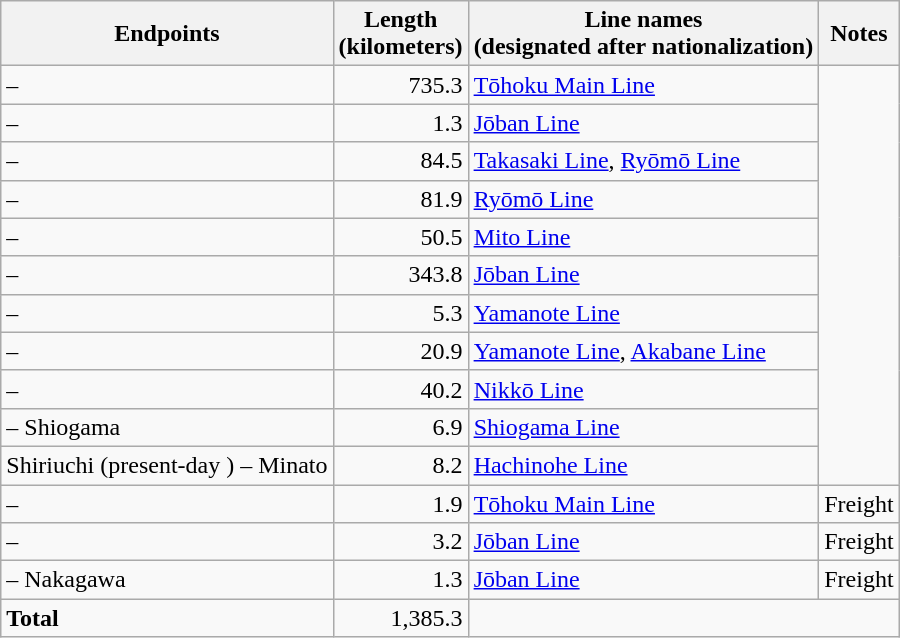<table class=wikitable>
<tr>
<th>Endpoints</th>
<th>Length<br>(kilometers)</th>
<th>Line names<br>(designated after nationalization)</th>
<th>Notes</th>
</tr>
<tr>
<td> – </td>
<td style="text-align:right">735.3</td>
<td><a href='#'>Tōhoku Main Line</a></td>
</tr>
<tr>
<td> – </td>
<td style="text-align:right">1.3</td>
<td><a href='#'>Jōban Line</a></td>
</tr>
<tr>
<td> – </td>
<td style="text-align:right">84.5</td>
<td><a href='#'>Takasaki Line</a>, <a href='#'>Ryōmō Line</a></td>
</tr>
<tr>
<td> – </td>
<td style="text-align:right">81.9</td>
<td><a href='#'>Ryōmō Line</a></td>
</tr>
<tr>
<td> – </td>
<td style="text-align:right">50.5</td>
<td><a href='#'>Mito Line</a></td>
</tr>
<tr>
<td> – </td>
<td style="text-align:right">343.8</td>
<td><a href='#'>Jōban Line</a></td>
</tr>
<tr>
<td> – </td>
<td style="text-align:right">5.3</td>
<td><a href='#'>Yamanote Line</a></td>
</tr>
<tr>
<td> – </td>
<td style="text-align:right">20.9</td>
<td><a href='#'>Yamanote Line</a>, <a href='#'>Akabane Line</a></td>
</tr>
<tr>
<td> – </td>
<td style="text-align:right">40.2</td>
<td><a href='#'>Nikkō Line</a></td>
</tr>
<tr>
<td> – Shiogama</td>
<td style="text-align:right">6.9</td>
<td><a href='#'>Shiogama Line</a></td>
</tr>
<tr>
<td>Shiriuchi (present-day ) – Minato</td>
<td style="text-align:right">8.2</td>
<td><a href='#'>Hachinohe Line</a></td>
</tr>
<tr>
<td> – </td>
<td style="text-align:right">1.9</td>
<td><a href='#'>Tōhoku Main Line</a></td>
<td>Freight</td>
</tr>
<tr>
<td> – </td>
<td style="text-align:right">3.2</td>
<td><a href='#'>Jōban Line</a></td>
<td>Freight</td>
</tr>
<tr>
<td> – Nakagawa</td>
<td style="text-align:right">1.3</td>
<td><a href='#'>Jōban Line</a></td>
<td>Freight</td>
</tr>
<tr>
<td><strong>Total</strong></td>
<td style="text-align:right">1,385.3</td>
</tr>
</table>
